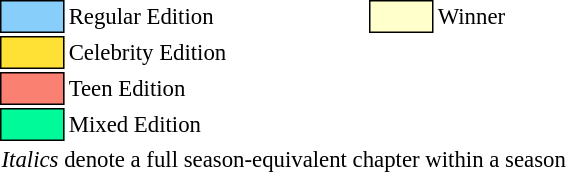<table class="toccolours" style="font-size: 95%; white-space: nowrap">
<tr>
<td style="background:#87CEFA; border:1px solid black">     </td>
<td>Regular Edition</td>
<td style="background:#ffffcc; border:1px solid black">     </td>
<td>Winner</td>
</tr>
<tr>
<td style="background:#FFE135; border:1px solid black">     </td>
<td>Celebrity Edition</td>
<td></td>
<td></td>
</tr>
<tr>
<td style="background:#FA8072; border:1px solid black">     </td>
<td>Teen Edition</td>
<td></td>
<td></td>
</tr>
<tr>
<td style="background:#00FA9A; border:1px solid black">     </td>
<td>Mixed Edition</td>
<td></td>
<td></td>
</tr>
<tr>
<td colspan="4"><em>Italics</em> denote a full season-equivalent chapter within a season</td>
</tr>
</table>
